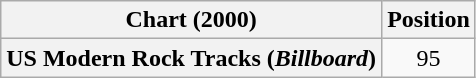<table class="wikitable plainrowheaders" style="text-align:center">
<tr>
<th>Chart (2000)</th>
<th>Position</th>
</tr>
<tr>
<th scope="row">US Modern Rock Tracks (<em>Billboard</em>)</th>
<td>95</td>
</tr>
</table>
